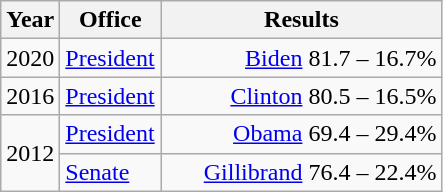<table class=wikitable>
<tr>
<th width="30">Year</th>
<th width="60">Office</th>
<th width="180">Results</th>
</tr>
<tr>
<td>2020</td>
<td><a href='#'>President</a></td>
<td align="right" ><a href='#'>Biden</a> 81.7 – 16.7%</td>
</tr>
<tr>
<td>2016</td>
<td><a href='#'>President</a></td>
<td align="right" ><a href='#'>Clinton</a> 80.5 – 16.5%</td>
</tr>
<tr>
<td rowspan="2">2012</td>
<td><a href='#'>President</a></td>
<td align="right" ><a href='#'>Obama</a> 69.4 – 29.4%</td>
</tr>
<tr>
<td><a href='#'>Senate</a></td>
<td align="right" ><a href='#'>Gillibrand</a> 76.4 – 22.4%</td>
</tr>
</table>
